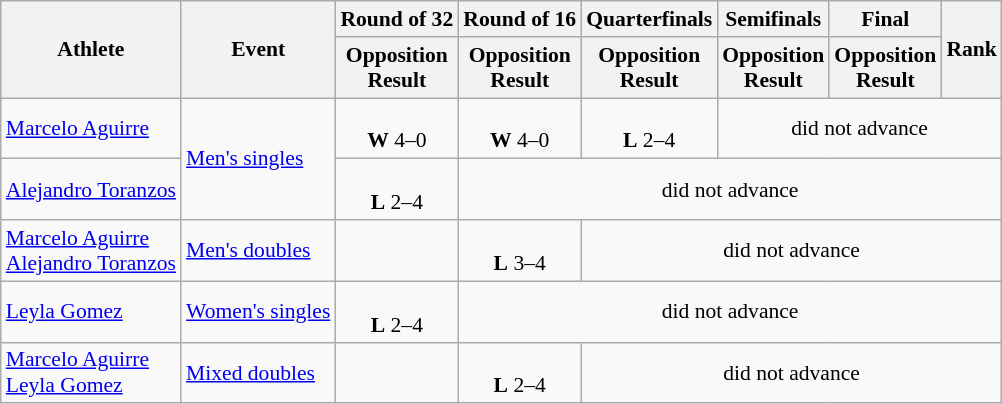<table class="wikitable" style="font-size:90%">
<tr>
<th rowspan="2">Athlete</th>
<th rowspan="2">Event</th>
<th>Round of 32</th>
<th>Round of 16</th>
<th>Quarterfinals</th>
<th>Semifinals</th>
<th>Final</th>
<th rowspan="2">Rank</th>
</tr>
<tr>
<th>Opposition<br>Result</th>
<th>Opposition<br>Result</th>
<th>Opposition<br>Result</th>
<th>Opposition<br>Result</th>
<th>Opposition<br>Result</th>
</tr>
<tr align=center>
<td align=left><a href='#'>Marcelo Aguirre</a></td>
<td align=left rowspan=2><a href='#'>Men's singles</a></td>
<td><br><strong>W</strong> 4–0</td>
<td><br><strong>W</strong> 4–0</td>
<td><br><strong>L</strong> 2–4</td>
<td colspan=3>did not advance</td>
</tr>
<tr align=center>
<td align=left><a href='#'>Alejandro Toranzos</a></td>
<td><br><strong>L</strong> 2–4</td>
<td colspan=5>did not advance</td>
</tr>
<tr align=center>
<td align=left><a href='#'>Marcelo Aguirre</a><br><a href='#'>Alejandro Toranzos</a></td>
<td align=left><a href='#'>Men's doubles</a></td>
<td></td>
<td><br><strong>L</strong> 3–4</td>
<td colspan=4>did not advance</td>
</tr>
<tr align=center>
<td align=left><a href='#'>Leyla Gomez</a></td>
<td align=left><a href='#'>Women's singles</a></td>
<td><br><strong>L</strong> 2–4</td>
<td colspan=5>did not advance</td>
</tr>
<tr align=center>
<td align=left><a href='#'>Marcelo Aguirre</a><br><a href='#'>Leyla Gomez</a></td>
<td align=left><a href='#'>Mixed doubles</a></td>
<td></td>
<td><br><strong>L</strong> 2–4</td>
<td colspan=4>did not advance</td>
</tr>
</table>
